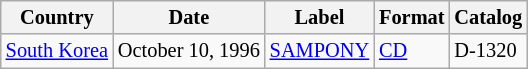<table class="wikitable" style="font-size:85%;">
<tr>
<th>Country</th>
<th>Date</th>
<th>Label</th>
<th>Format</th>
<th>Catalog</th>
</tr>
<tr>
<td><a href='#'>South Korea</a></td>
<td>October 10, 1996</td>
<td><a href='#'>SAMPONY</a></td>
<td><a href='#'>CD</a></td>
<td>D-1320</td>
</tr>
</table>
